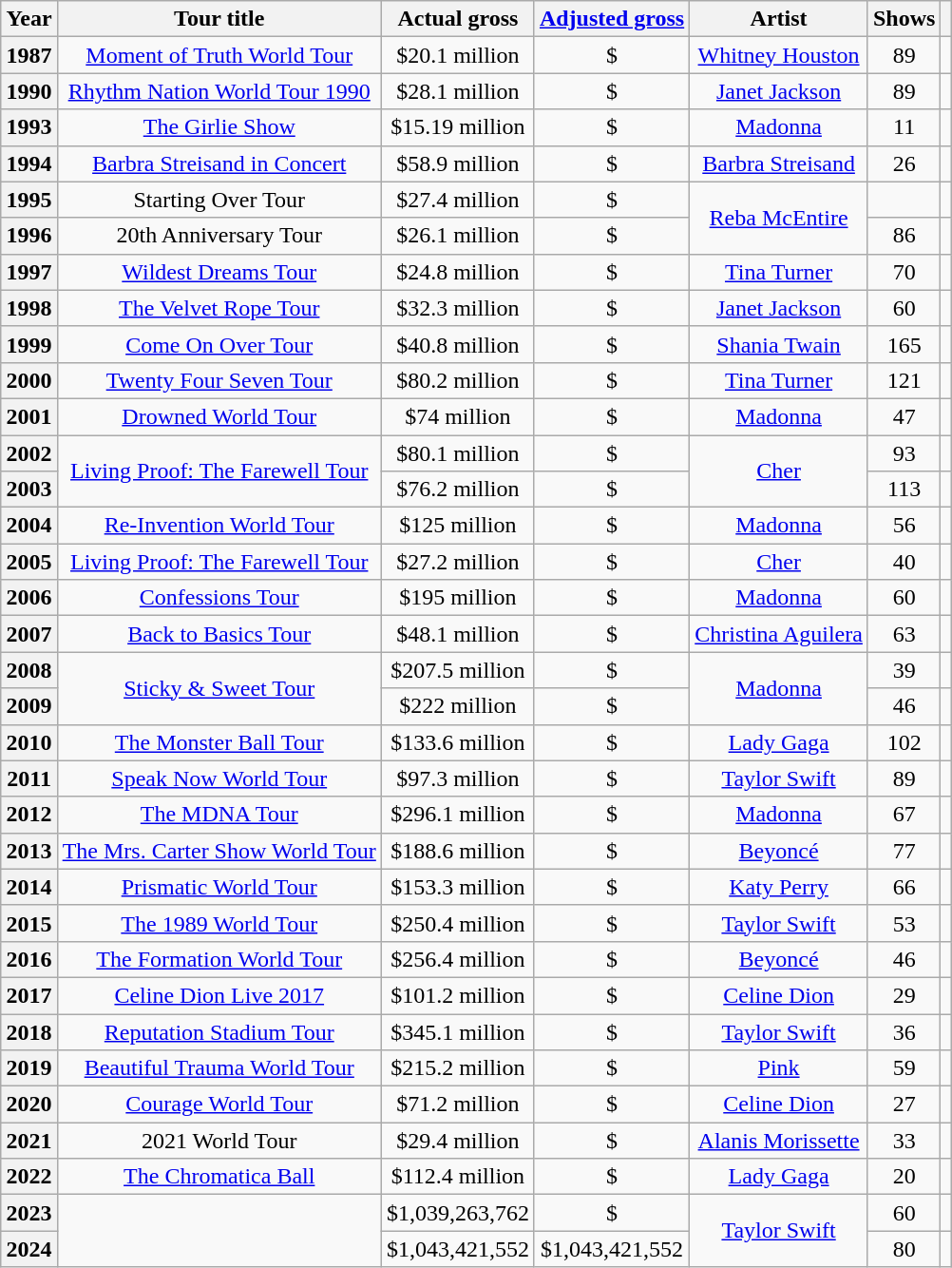<table class="wikitable sortable plainrowheaders" style="margin:auto; text-align:center">
<tr>
<th class="unsortable">Year</th>
<th>Tour title</th>
<th>Actual gross</th>
<th><a href='#'>Adjusted gross</a> <br></th>
<th>Artist</th>
<th>Shows</th>
<th></th>
</tr>
<tr>
<th>1987</th>
<td><a href='#'>Moment of Truth World Tour</a></td>
<td>$20.1 million</td>
<td>$</td>
<td><a href='#'>Whitney Houston</a></td>
<td>89</td>
<td></td>
</tr>
<tr>
<th>1990</th>
<td><a href='#'>Rhythm Nation World Tour 1990</a></td>
<td>$28.1 million</td>
<td>$</td>
<td><a href='#'>Janet Jackson</a></td>
<td>89</td>
<td></td>
</tr>
<tr>
<th>1993</th>
<td><a href='#'>The Girlie Show</a></td>
<td>$15.19 million</td>
<td>$</td>
<td><a href='#'>Madonna</a></td>
<td>11</td>
<td></td>
</tr>
<tr>
<th>1994</th>
<td><a href='#'>Barbra Streisand in Concert</a></td>
<td>$58.9 million</td>
<td>$</td>
<td><a href='#'>Barbra Streisand</a></td>
<td>26</td>
<td></td>
</tr>
<tr>
<th>1995</th>
<td>Starting Over Tour</td>
<td>$27.4 million</td>
<td>$</td>
<td rowspan="2"><a href='#'>Reba McEntire</a></td>
<td></td>
<td></td>
</tr>
<tr>
<th>1996</th>
<td>20th Anniversary Tour</td>
<td>$26.1 million</td>
<td>$</td>
<td>86</td>
<td></td>
</tr>
<tr>
<th>1997</th>
<td><a href='#'>Wildest Dreams Tour</a></td>
<td>$24.8 million</td>
<td>$</td>
<td><a href='#'>Tina Turner</a></td>
<td>70</td>
<td></td>
</tr>
<tr>
<th>1998</th>
<td><a href='#'>The Velvet Rope Tour</a></td>
<td>$32.3 million</td>
<td>$</td>
<td><a href='#'>Janet Jackson</a></td>
<td>60</td>
<td></td>
</tr>
<tr>
<th>1999</th>
<td><a href='#'>Come On Over Tour</a></td>
<td>$40.8 million</td>
<td>$</td>
<td><a href='#'>Shania Twain</a></td>
<td>165</td>
<td></td>
</tr>
<tr>
<th>2000</th>
<td><a href='#'>Twenty Four Seven Tour</a></td>
<td>$80.2 million</td>
<td>$</td>
<td><a href='#'>Tina Turner</a></td>
<td>121</td>
<td></td>
</tr>
<tr>
<th>2001</th>
<td><a href='#'>Drowned World Tour</a></td>
<td>$74 million</td>
<td>$</td>
<td><a href='#'>Madonna</a></td>
<td>47</td>
<td></td>
</tr>
<tr>
<th>2002</th>
<td rowspan="2"><a href='#'>Living Proof: The Farewell Tour</a></td>
<td>$80.1 million</td>
<td>$</td>
<td rowspan="2"><a href='#'>Cher</a></td>
<td>93</td>
<td></td>
</tr>
<tr>
<th>2003</th>
<td>$76.2 million</td>
<td>$</td>
<td>113</td>
<td></td>
</tr>
<tr>
<th>2004</th>
<td><a href='#'>Re-Invention World Tour</a></td>
<td>$125 million</td>
<td>$</td>
<td><a href='#'>Madonna</a></td>
<td>56</td>
<td></td>
</tr>
<tr>
<th>2005</th>
<td><a href='#'>Living Proof: The Farewell Tour</a></td>
<td>$27.2 million</td>
<td>$</td>
<td><a href='#'>Cher</a></td>
<td>40</td>
<td></td>
</tr>
<tr>
<th>2006</th>
<td><a href='#'>Confessions Tour</a></td>
<td>$195 million</td>
<td>$</td>
<td><a href='#'>Madonna</a></td>
<td>60</td>
<td></td>
</tr>
<tr>
<th>2007</th>
<td><a href='#'>Back to Basics Tour</a></td>
<td>$48.1 million</td>
<td>$</td>
<td><a href='#'>Christina Aguilera</a></td>
<td>63</td>
<td></td>
</tr>
<tr>
<th>2008</th>
<td rowspan="2"><a href='#'>Sticky & Sweet Tour</a></td>
<td>$207.5 million</td>
<td>$</td>
<td rowspan="2"><a href='#'>Madonna</a></td>
<td>39</td>
<td></td>
</tr>
<tr>
<th>2009</th>
<td>$222 million</td>
<td>$</td>
<td>46</td>
<td></td>
</tr>
<tr>
<th>2010</th>
<td><a href='#'>The Monster Ball Tour</a></td>
<td>$133.6 million</td>
<td>$</td>
<td><a href='#'>Lady Gaga</a></td>
<td>102</td>
<td></td>
</tr>
<tr>
<th>2011</th>
<td><a href='#'>Speak Now World Tour</a></td>
<td>$97.3 million</td>
<td>$</td>
<td><a href='#'>Taylor Swift</a></td>
<td>89</td>
<td></td>
</tr>
<tr>
<th>2012</th>
<td><a href='#'>The MDNA Tour</a></td>
<td>$296.1 million</td>
<td>$</td>
<td><a href='#'>Madonna</a></td>
<td>67</td>
<td></td>
</tr>
<tr>
<th>2013</th>
<td><a href='#'>The Mrs. Carter Show World Tour</a></td>
<td>$188.6 million</td>
<td>$</td>
<td><a href='#'>Beyoncé</a></td>
<td>77</td>
<td></td>
</tr>
<tr>
<th>2014</th>
<td><a href='#'>Prismatic World Tour</a></td>
<td>$153.3 million</td>
<td>$</td>
<td><a href='#'>Katy Perry</a></td>
<td>66</td>
<td></td>
</tr>
<tr>
<th>2015</th>
<td><a href='#'>The 1989 World Tour</a></td>
<td>$250.4 million</td>
<td>$</td>
<td><a href='#'>Taylor Swift</a></td>
<td>53</td>
<td></td>
</tr>
<tr>
<th>2016</th>
<td><a href='#'>The Formation World Tour</a></td>
<td>$256.4 million</td>
<td>$</td>
<td><a href='#'>Beyoncé</a></td>
<td>46</td>
<td></td>
</tr>
<tr>
<th>2017</th>
<td><a href='#'>Celine Dion Live 2017</a></td>
<td>$101.2 million</td>
<td>$</td>
<td><a href='#'>Celine Dion</a></td>
<td>29</td>
<td></td>
</tr>
<tr>
<th>2018</th>
<td><a href='#'>Reputation Stadium Tour</a></td>
<td>$345.1 million</td>
<td>$</td>
<td><a href='#'>Taylor Swift</a></td>
<td>36</td>
<td></td>
</tr>
<tr>
<th>2019</th>
<td><a href='#'>Beautiful Trauma World Tour</a></td>
<td>$215.2 million</td>
<td>$</td>
<td><a href='#'>Pink</a></td>
<td>59</td>
<td></td>
</tr>
<tr>
<th>2020</th>
<td><a href='#'>Courage World Tour</a></td>
<td>$71.2 million</td>
<td>$</td>
<td><a href='#'>Celine Dion</a></td>
<td>27</td>
<td></td>
</tr>
<tr>
<th>2021</th>
<td>2021 World Tour</td>
<td>$29.4 million</td>
<td>$</td>
<td><a href='#'>Alanis Morissette</a></td>
<td>33</td>
<td></td>
</tr>
<tr>
<th>2022</th>
<td><a href='#'>The Chromatica Ball</a></td>
<td>$112.4 million</td>
<td>$</td>
<td><a href='#'>Lady Gaga</a></td>
<td>20</td>
<td></td>
</tr>
<tr>
<th>2023</th>
<td rowspan="2"></td>
<td>$1,039,263,762</td>
<td>$</td>
<td rowspan="2"><a href='#'>Taylor Swift</a></td>
<td>60</td>
<td></td>
</tr>
<tr>
<th>2024</th>
<td>$1,043,421,552</td>
<td>$1,043,421,552</td>
<td>80</td>
<td></td>
</tr>
</table>
